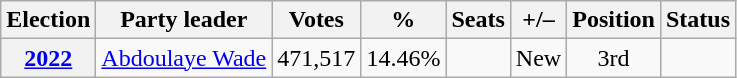<table class="wikitable" style="text-align:center">
<tr>
<th>Election</th>
<th>Party leader</th>
<th>Votes</th>
<th>%</th>
<th>Seats</th>
<th>+/–</th>
<th><strong>Position</strong></th>
<th><strong>Status</strong></th>
</tr>
<tr>
<th><a href='#'>2022</a></th>
<td><a href='#'>Abdoulaye Wade</a></td>
<td>471,517</td>
<td>14.46%</td>
<td></td>
<td>New</td>
<td> 3rd</td>
<td></td>
</tr>
</table>
